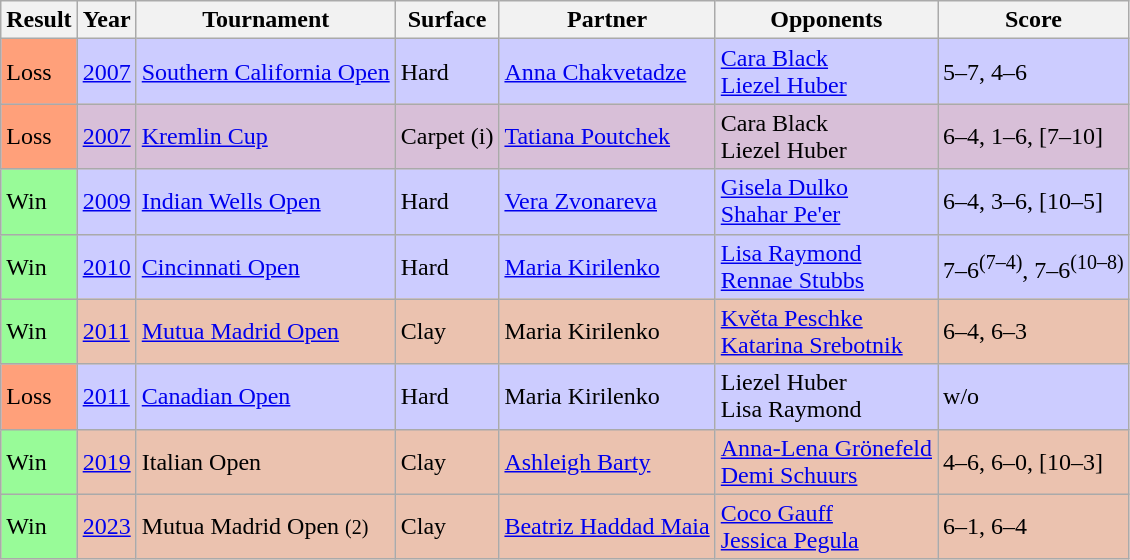<table class="sortable wikitable">
<tr>
<th>Result</th>
<th>Year</th>
<th>Tournament</th>
<th>Surface</th>
<th>Partner</th>
<th>Opponents</th>
<th class=unsortable>Score</th>
</tr>
<tr bgcolor=CCCCFF>
<td bgcolor=ffa07a>Loss</td>
<td><a href='#'>2007</a></td>
<td><a href='#'>Southern California Open</a></td>
<td>Hard</td>
<td> <a href='#'>Anna Chakvetadze</a></td>
<td> <a href='#'>Cara Black</a><br> <a href='#'>Liezel Huber</a></td>
<td>5–7, 4–6</td>
</tr>
<tr bgcolor=thistle>
<td bgcolor=ffa07a>Loss</td>
<td><a href='#'>2007</a></td>
<td><a href='#'>Kremlin Cup</a></td>
<td>Carpet (i)</td>
<td> <a href='#'>Tatiana Poutchek</a></td>
<td> Cara Black<br> Liezel Huber</td>
<td>6–4, 1–6, [7–10]</td>
</tr>
<tr bgcolor=CCCCFF>
<td bgcolor=98FB98>Win</td>
<td><a href='#'>2009</a></td>
<td><a href='#'>Indian Wells Open</a></td>
<td>Hard</td>
<td> <a href='#'>Vera Zvonareva</a></td>
<td> <a href='#'>Gisela Dulko</a><br> <a href='#'>Shahar Pe'er</a></td>
<td>6–4, 3–6, [10–5]</td>
</tr>
<tr bgcolor=CCCCFF>
<td bgcolor=98FB98>Win</td>
<td><a href='#'>2010</a></td>
<td><a href='#'>Cincinnati Open</a></td>
<td>Hard</td>
<td> <a href='#'>Maria Kirilenko</a></td>
<td> <a href='#'>Lisa Raymond</a><br> <a href='#'>Rennae Stubbs</a></td>
<td>7–6<sup>(7–4)</sup>, 7–6<sup>(10–8)</sup></td>
</tr>
<tr bgcolor=EBC2AF>
<td bgcolor=98FB98>Win</td>
<td><a href='#'>2011</a></td>
<td><a href='#'>Mutua Madrid Open</a></td>
<td>Clay</td>
<td> Maria Kirilenko</td>
<td> <a href='#'>Květa Peschke</a><br> <a href='#'>Katarina Srebotnik</a></td>
<td>6–4, 6–3</td>
</tr>
<tr bgcolor=CCCCFF>
<td bgcolor=ffa07a>Loss</td>
<td><a href='#'>2011</a></td>
<td><a href='#'>Canadian Open</a></td>
<td>Hard</td>
<td> Maria Kirilenko</td>
<td> Liezel Huber<br> Lisa Raymond</td>
<td>w/o</td>
</tr>
<tr style=background:#ebc2af>
<td bgcolor=98FB98>Win</td>
<td><a href='#'>2019</a></td>
<td>Italian Open</td>
<td>Clay</td>
<td> <a href='#'>Ashleigh Barty</a></td>
<td> <a href='#'>Anna-Lena Grönefeld</a><br> <a href='#'>Demi Schuurs</a></td>
<td>4–6, 6–0, [10–3]</td>
</tr>
<tr style=background:#ebc2af>
<td bgcolor=98FB98>Win</td>
<td><a href='#'>2023</a></td>
<td>Mutua Madrid Open <small>(2)</small></td>
<td>Clay</td>
<td> <a href='#'>Beatriz Haddad Maia</a></td>
<td> <a href='#'>Coco Gauff</a> <br>  <a href='#'>Jessica Pegula</a></td>
<td>6–1, 6–4</td>
</tr>
</table>
